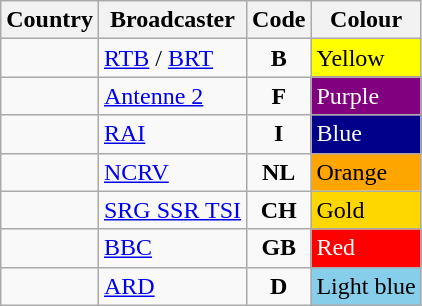<table class="wikitable sortable">
<tr>
<th>Country</th>
<th>Broadcaster</th>
<th>Code</th>
<th>Colour</th>
</tr>
<tr>
<td></td>
<td><a href='#'>RTB</a> / <a href='#'>BRT</a></td>
<td align="center"><strong>B</strong></td>
<td style="background:yellow">Yellow</td>
</tr>
<tr>
<td></td>
<td><a href='#'>Antenne 2</a></td>
<td align="center"><strong>F</strong></td>
<td style="background:purple; color: white">Purple</td>
</tr>
<tr>
<td></td>
<td><a href='#'>RAI</a></td>
<td align="center"><strong>I</strong></td>
<td style="background:darkblue; color: white">Blue</td>
</tr>
<tr>
<td></td>
<td><a href='#'>NCRV</a></td>
<td align="center"><strong>NL</strong></td>
<td style="background:orange">Orange</td>
</tr>
<tr>
<td></td>
<td><a href='#'>SRG SSR TSI</a></td>
<td align="center"><strong>CH</strong></td>
<td style="background:gold">Gold</td>
</tr>
<tr>
<td></td>
<td><a href='#'>BBC</a></td>
<td align="center"><strong>GB</strong></td>
<td style="background:red; color: white">Red</td>
</tr>
<tr>
<td></td>
<td><a href='#'>ARD</a></td>
<td align="center"><strong>D</strong></td>
<td style="background:skyblue">Light blue</td>
</tr>
</table>
